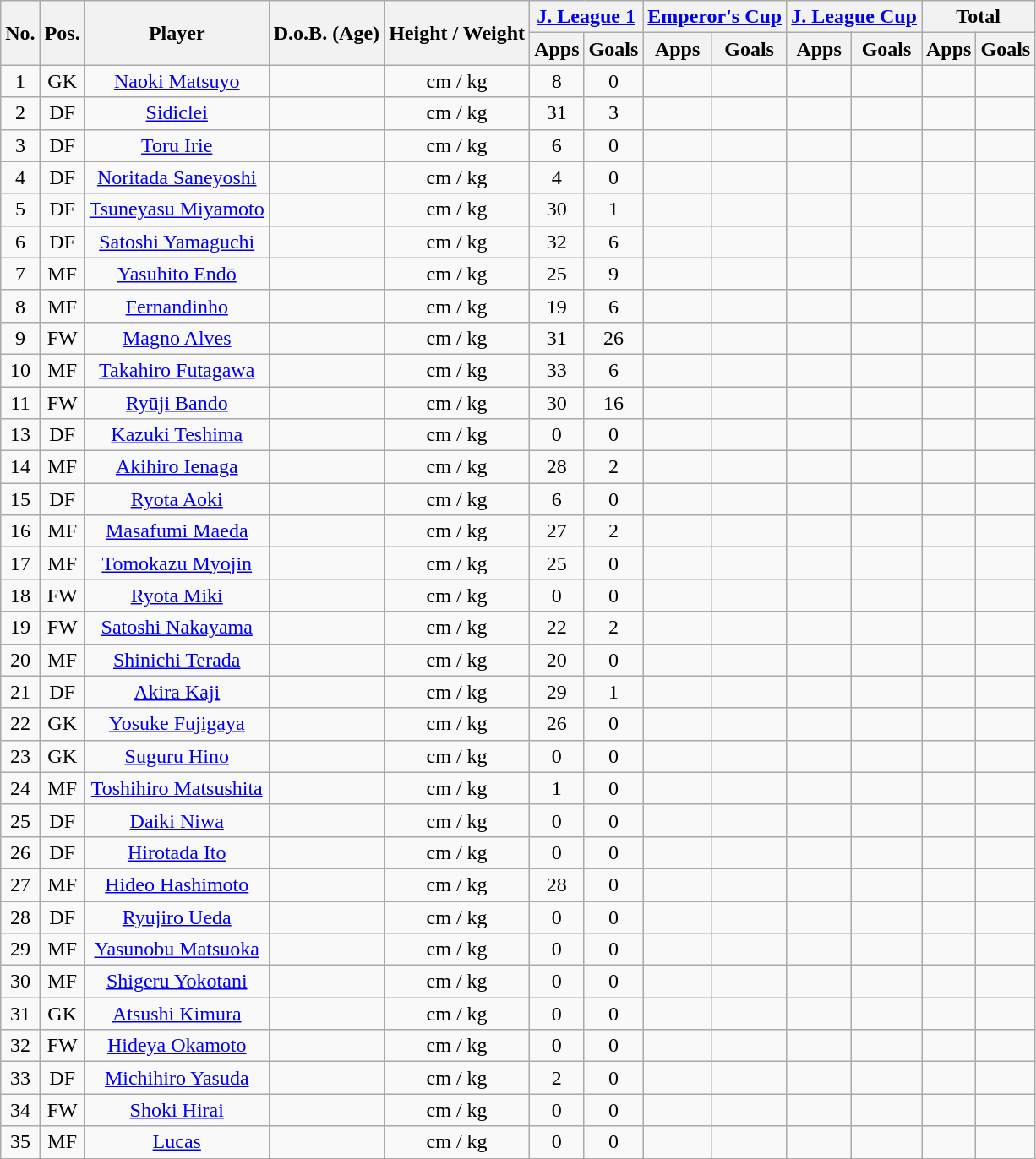<table class="wikitable" style="text-align:center;">
<tr>
<th rowspan="2">No.</th>
<th rowspan="2">Pos.</th>
<th rowspan="2">Player</th>
<th rowspan="2">D.o.B. (Age)</th>
<th rowspan="2">Height / Weight</th>
<th colspan="2"><a href='#'>J. League 1</a></th>
<th colspan="2"><a href='#'>Emperor's Cup</a></th>
<th colspan="2"><a href='#'>J. League Cup</a></th>
<th colspan="2">Total</th>
</tr>
<tr>
<th>Apps</th>
<th>Goals</th>
<th>Apps</th>
<th>Goals</th>
<th>Apps</th>
<th>Goals</th>
<th>Apps</th>
<th>Goals</th>
</tr>
<tr>
<td>1</td>
<td>GK</td>
<td><a href='#'>Naoki Matsuyo</a></td>
<td></td>
<td>cm / kg</td>
<td>8</td>
<td>0</td>
<td></td>
<td></td>
<td></td>
<td></td>
<td></td>
<td></td>
</tr>
<tr>
<td>2</td>
<td>DF</td>
<td><a href='#'>Sidiclei</a></td>
<td></td>
<td>cm / kg</td>
<td>31</td>
<td>3</td>
<td></td>
<td></td>
<td></td>
<td></td>
<td></td>
<td></td>
</tr>
<tr>
<td>3</td>
<td>DF</td>
<td><a href='#'>Toru Irie</a></td>
<td></td>
<td>cm / kg</td>
<td>6</td>
<td>0</td>
<td></td>
<td></td>
<td></td>
<td></td>
<td></td>
<td></td>
</tr>
<tr>
<td>4</td>
<td>DF</td>
<td><a href='#'>Noritada Saneyoshi</a></td>
<td></td>
<td>cm / kg</td>
<td>4</td>
<td>0</td>
<td></td>
<td></td>
<td></td>
<td></td>
<td></td>
<td></td>
</tr>
<tr>
<td>5</td>
<td>DF</td>
<td><a href='#'>Tsuneyasu Miyamoto</a></td>
<td></td>
<td>cm / kg</td>
<td>30</td>
<td>1</td>
<td></td>
<td></td>
<td></td>
<td></td>
<td></td>
<td></td>
</tr>
<tr>
<td>6</td>
<td>DF</td>
<td><a href='#'>Satoshi Yamaguchi</a></td>
<td></td>
<td>cm / kg</td>
<td>32</td>
<td>6</td>
<td></td>
<td></td>
<td></td>
<td></td>
<td></td>
<td></td>
</tr>
<tr>
<td>7</td>
<td>MF</td>
<td><a href='#'>Yasuhito Endō</a></td>
<td></td>
<td>cm / kg</td>
<td>25</td>
<td>9</td>
<td></td>
<td></td>
<td></td>
<td></td>
<td></td>
<td></td>
</tr>
<tr>
<td>8</td>
<td>MF</td>
<td><a href='#'>Fernandinho</a></td>
<td></td>
<td>cm / kg</td>
<td>19</td>
<td>6</td>
<td></td>
<td></td>
<td></td>
<td></td>
<td></td>
<td></td>
</tr>
<tr>
<td>9</td>
<td>FW</td>
<td><a href='#'>Magno Alves</a></td>
<td></td>
<td>cm / kg</td>
<td>31</td>
<td>26</td>
<td></td>
<td></td>
<td></td>
<td></td>
<td></td>
<td></td>
</tr>
<tr>
<td>10</td>
<td>MF</td>
<td><a href='#'>Takahiro Futagawa</a></td>
<td></td>
<td>cm / kg</td>
<td>33</td>
<td>6</td>
<td></td>
<td></td>
<td></td>
<td></td>
<td></td>
<td></td>
</tr>
<tr>
<td>11</td>
<td>FW</td>
<td><a href='#'>Ryūji Bando</a></td>
<td></td>
<td>cm / kg</td>
<td>30</td>
<td>16</td>
<td></td>
<td></td>
<td></td>
<td></td>
<td></td>
<td></td>
</tr>
<tr>
<td>13</td>
<td>DF</td>
<td><a href='#'>Kazuki Teshima</a></td>
<td></td>
<td>cm / kg</td>
<td>0</td>
<td>0</td>
<td></td>
<td></td>
<td></td>
<td></td>
<td></td>
<td></td>
</tr>
<tr>
<td>14</td>
<td>MF</td>
<td><a href='#'>Akihiro Ienaga</a></td>
<td></td>
<td>cm / kg</td>
<td>28</td>
<td>2</td>
<td></td>
<td></td>
<td></td>
<td></td>
<td></td>
<td></td>
</tr>
<tr>
<td>15</td>
<td>DF</td>
<td><a href='#'>Ryota Aoki</a></td>
<td></td>
<td>cm / kg</td>
<td>6</td>
<td>0</td>
<td></td>
<td></td>
<td></td>
<td></td>
<td></td>
<td></td>
</tr>
<tr>
<td>16</td>
<td>MF</td>
<td><a href='#'>Masafumi Maeda</a></td>
<td></td>
<td>cm / kg</td>
<td>27</td>
<td>2</td>
<td></td>
<td></td>
<td></td>
<td></td>
<td></td>
<td></td>
</tr>
<tr>
<td>17</td>
<td>MF</td>
<td><a href='#'>Tomokazu Myojin</a></td>
<td></td>
<td>cm / kg</td>
<td>25</td>
<td>0</td>
<td></td>
<td></td>
<td></td>
<td></td>
<td></td>
<td></td>
</tr>
<tr>
<td>18</td>
<td>FW</td>
<td><a href='#'>Ryota Miki</a></td>
<td></td>
<td>cm / kg</td>
<td>0</td>
<td>0</td>
<td></td>
<td></td>
<td></td>
<td></td>
<td></td>
<td></td>
</tr>
<tr>
<td>19</td>
<td>FW</td>
<td><a href='#'>Satoshi Nakayama</a></td>
<td></td>
<td>cm / kg</td>
<td>22</td>
<td>2</td>
<td></td>
<td></td>
<td></td>
<td></td>
<td></td>
<td></td>
</tr>
<tr>
<td>20</td>
<td>MF</td>
<td><a href='#'>Shinichi Terada</a></td>
<td></td>
<td>cm / kg</td>
<td>20</td>
<td>0</td>
<td></td>
<td></td>
<td></td>
<td></td>
<td></td>
<td></td>
</tr>
<tr>
<td>21</td>
<td>DF</td>
<td><a href='#'>Akira Kaji</a></td>
<td></td>
<td>cm / kg</td>
<td>29</td>
<td>1</td>
<td></td>
<td></td>
<td></td>
<td></td>
<td></td>
<td></td>
</tr>
<tr>
<td>22</td>
<td>GK</td>
<td><a href='#'>Yosuke Fujigaya</a></td>
<td></td>
<td>cm / kg</td>
<td>26</td>
<td>0</td>
<td></td>
<td></td>
<td></td>
<td></td>
<td></td>
<td></td>
</tr>
<tr>
<td>23</td>
<td>GK</td>
<td><a href='#'>Suguru Hino</a></td>
<td></td>
<td>cm / kg</td>
<td>0</td>
<td>0</td>
<td></td>
<td></td>
<td></td>
<td></td>
<td></td>
<td></td>
</tr>
<tr>
<td>24</td>
<td>MF</td>
<td><a href='#'>Toshihiro Matsushita</a></td>
<td></td>
<td>cm / kg</td>
<td>1</td>
<td>0</td>
<td></td>
<td></td>
<td></td>
<td></td>
<td></td>
<td></td>
</tr>
<tr>
<td>25</td>
<td>DF</td>
<td><a href='#'>Daiki Niwa</a></td>
<td></td>
<td>cm / kg</td>
<td>0</td>
<td>0</td>
<td></td>
<td></td>
<td></td>
<td></td>
<td></td>
<td></td>
</tr>
<tr>
<td>26</td>
<td>DF</td>
<td><a href='#'>Hirotada Ito</a></td>
<td></td>
<td>cm / kg</td>
<td>0</td>
<td>0</td>
<td></td>
<td></td>
<td></td>
<td></td>
<td></td>
<td></td>
</tr>
<tr>
<td>27</td>
<td>MF</td>
<td><a href='#'>Hideo Hashimoto</a></td>
<td></td>
<td>cm / kg</td>
<td>28</td>
<td>0</td>
<td></td>
<td></td>
<td></td>
<td></td>
<td></td>
<td></td>
</tr>
<tr>
<td>28</td>
<td>DF</td>
<td><a href='#'>Ryujiro Ueda</a></td>
<td></td>
<td>cm / kg</td>
<td>0</td>
<td>0</td>
<td></td>
<td></td>
<td></td>
<td></td>
<td></td>
<td></td>
</tr>
<tr>
<td>29</td>
<td>MF</td>
<td><a href='#'>Yasunobu Matsuoka</a></td>
<td></td>
<td>cm / kg</td>
<td>0</td>
<td>0</td>
<td></td>
<td></td>
<td></td>
<td></td>
<td></td>
<td></td>
</tr>
<tr>
<td>30</td>
<td>MF</td>
<td><a href='#'>Shigeru Yokotani</a></td>
<td></td>
<td>cm / kg</td>
<td>0</td>
<td>0</td>
<td></td>
<td></td>
<td></td>
<td></td>
<td></td>
<td></td>
</tr>
<tr>
<td>31</td>
<td>GK</td>
<td><a href='#'>Atsushi Kimura</a></td>
<td></td>
<td>cm / kg</td>
<td>0</td>
<td>0</td>
<td></td>
<td></td>
<td></td>
<td></td>
<td></td>
<td></td>
</tr>
<tr>
<td>32</td>
<td>FW</td>
<td><a href='#'>Hideya Okamoto</a></td>
<td></td>
<td>cm / kg</td>
<td>0</td>
<td>0</td>
<td></td>
<td></td>
<td></td>
<td></td>
<td></td>
<td></td>
</tr>
<tr>
<td>33</td>
<td>DF</td>
<td><a href='#'>Michihiro Yasuda</a></td>
<td></td>
<td>cm / kg</td>
<td>2</td>
<td>0</td>
<td></td>
<td></td>
<td></td>
<td></td>
<td></td>
<td></td>
</tr>
<tr>
<td>34</td>
<td>FW</td>
<td><a href='#'>Shoki Hirai</a></td>
<td></td>
<td>cm / kg</td>
<td>0</td>
<td>0</td>
<td></td>
<td></td>
<td></td>
<td></td>
<td></td>
<td></td>
</tr>
<tr>
<td>35</td>
<td>MF</td>
<td><a href='#'>Lucas</a></td>
<td></td>
<td>cm / kg</td>
<td>0</td>
<td>0</td>
<td></td>
<td></td>
<td></td>
<td></td>
<td></td>
<td></td>
</tr>
</table>
